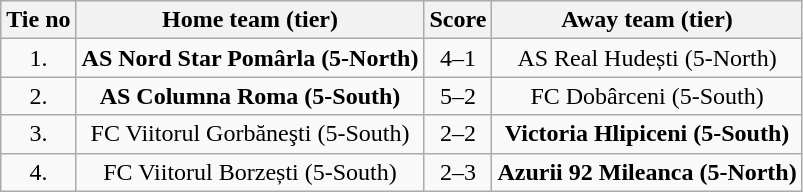<table class="wikitable" style="text-align: center">
<tr>
<th>Tie no</th>
<th>Home team (tier)</th>
<th>Score</th>
<th>Away team (tier)</th>
</tr>
<tr>
<td>1.</td>
<td><strong>AS Nord Star Pomârla (5-North)</strong></td>
<td>4–1</td>
<td>AS Real Hudești (5-North)</td>
</tr>
<tr>
<td>2.</td>
<td><strong>AS Columna Roma (5-South)</strong></td>
<td>5–2</td>
<td>FC Dobârceni (5-South)</td>
</tr>
<tr>
<td>3.</td>
<td>FC Viitorul Gorbăneşti (5-South)</td>
<td>2–2  </td>
<td><strong>Victoria Hlipiceni (5-South)</strong></td>
</tr>
<tr>
<td>4.</td>
<td>FC Viitorul Borzești (5-South)</td>
<td>2–3</td>
<td><strong>Azurii 92 Mileanca (5-North)</strong></td>
</tr>
</table>
